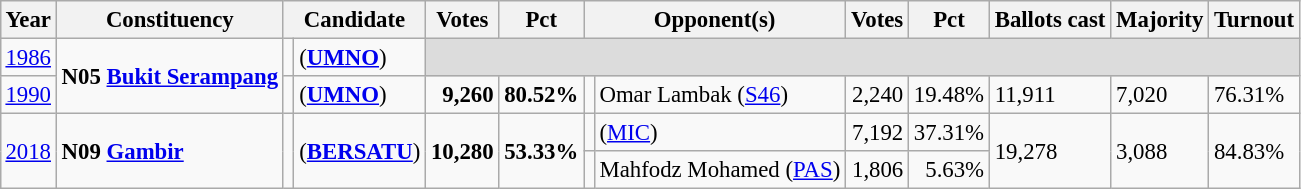<table class="wikitable" style="margin:0.5em ; font-size:95%">
<tr>
<th>Year</th>
<th>Constituency</th>
<th colspan=2>Candidate</th>
<th>Votes</th>
<th>Pct</th>
<th colspan=2>Opponent(s)</th>
<th>Votes</th>
<th>Pct</th>
<th>Ballots cast</th>
<th>Majority</th>
<th>Turnout</th>
</tr>
<tr>
<td><a href='#'>1986</a></td>
<td rowspan=2><strong>N05 <a href='#'>Bukit Serampang</a></strong></td>
<td></td>
<td> (<a href='#'><strong>UMNO</strong></a>)</td>
<td colspan=9 style="background:#dcdcdc"></td>
</tr>
<tr>
<td><a href='#'>1990</a></td>
<td></td>
<td> (<a href='#'><strong>UMNO</strong></a>)</td>
<td style="text-align:right"><strong>9,260</strong></td>
<td><strong>80.52%</strong></td>
<td></td>
<td>Omar Lambak (<a href='#'>S46</a>)</td>
<td style="text-align:right">2,240</td>
<td>19.48%</td>
<td>11,911</td>
<td>7,020</td>
<td>76.31%</td>
</tr>
<tr>
<td rowspan=2><a href='#'>2018</a></td>
<td rowspan=2><strong>N09 <a href='#'>Gambir</a></strong></td>
<td rowspan=2 ></td>
<td rowspan=2> (<a href='#'><strong>BERSATU</strong></a>)</td>
<td rowspan=2 style="text-align:right"><strong>10,280</strong></td>
<td rowspan=2><strong>53.33%</strong></td>
<td></td>
<td> (<a href='#'>MIC</a>)</td>
<td style="text-align:right">7,192</td>
<td>37.31%</td>
<td rowspan=2>19,278</td>
<td rowspan=2>3,088</td>
<td rowspan=2>84.83%</td>
</tr>
<tr>
<td></td>
<td>Mahfodz Mohamed (<a href='#'>PAS</a>)</td>
<td style="text-align:right">1,806</td>
<td style="text-align:right">5.63%</td>
</tr>
</table>
